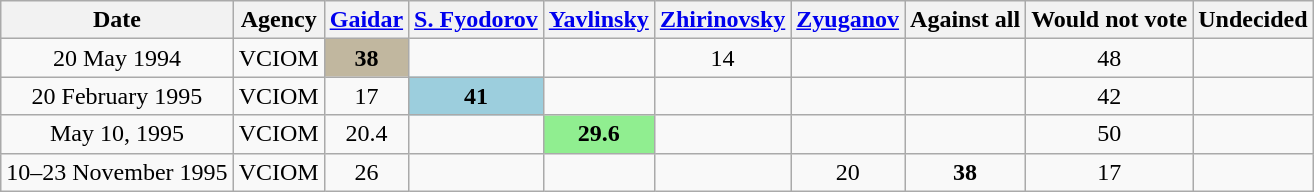<table class=wikitable style=text-align:center>
<tr>
<th>Date</th>
<th>Agency</th>
<th><a href='#'>Gaidar</a></th>
<th><a href='#'>S. Fyodorov</a></th>
<th><a href='#'>Yavlinsky</a></th>
<th><a href='#'>Zhirinovsky</a></th>
<th><a href='#'>Zyuganov</a></th>
<th>Against all</th>
<th>Would not vote</th>
<th>Undecided</th>
</tr>
<tr>
<td>20 May 1994</td>
<td>VCIOM</td>
<td style="background:#c1b79f"><strong>38</strong></td>
<td></td>
<td></td>
<td>14</td>
<td></td>
<td></td>
<td>48</td>
<td></td>
</tr>
<tr>
<td>20 February 1995</td>
<td>VCIOM</td>
<td>17</td>
<td style="background:#9ccedd"><strong>41</strong></td>
<td></td>
<td></td>
<td></td>
<td></td>
<td>42</td>
<td></td>
</tr>
<tr>
<td>May 10, 1995</td>
<td>VCIOM</td>
<td>20.4</td>
<td></td>
<td style="background:#90ee90"><strong>29.6</strong></td>
<td></td>
<td></td>
<td></td>
<td>50</td>
<td></td>
</tr>
<tr>
<td>10–23 November 1995</td>
<td>VCIOM</td>
<td>26</td>
<td></td>
<td></td>
<td></td>
<td>20</td>
<td><strong>38</strong></td>
<td>17</td>
<td></td>
</tr>
</table>
